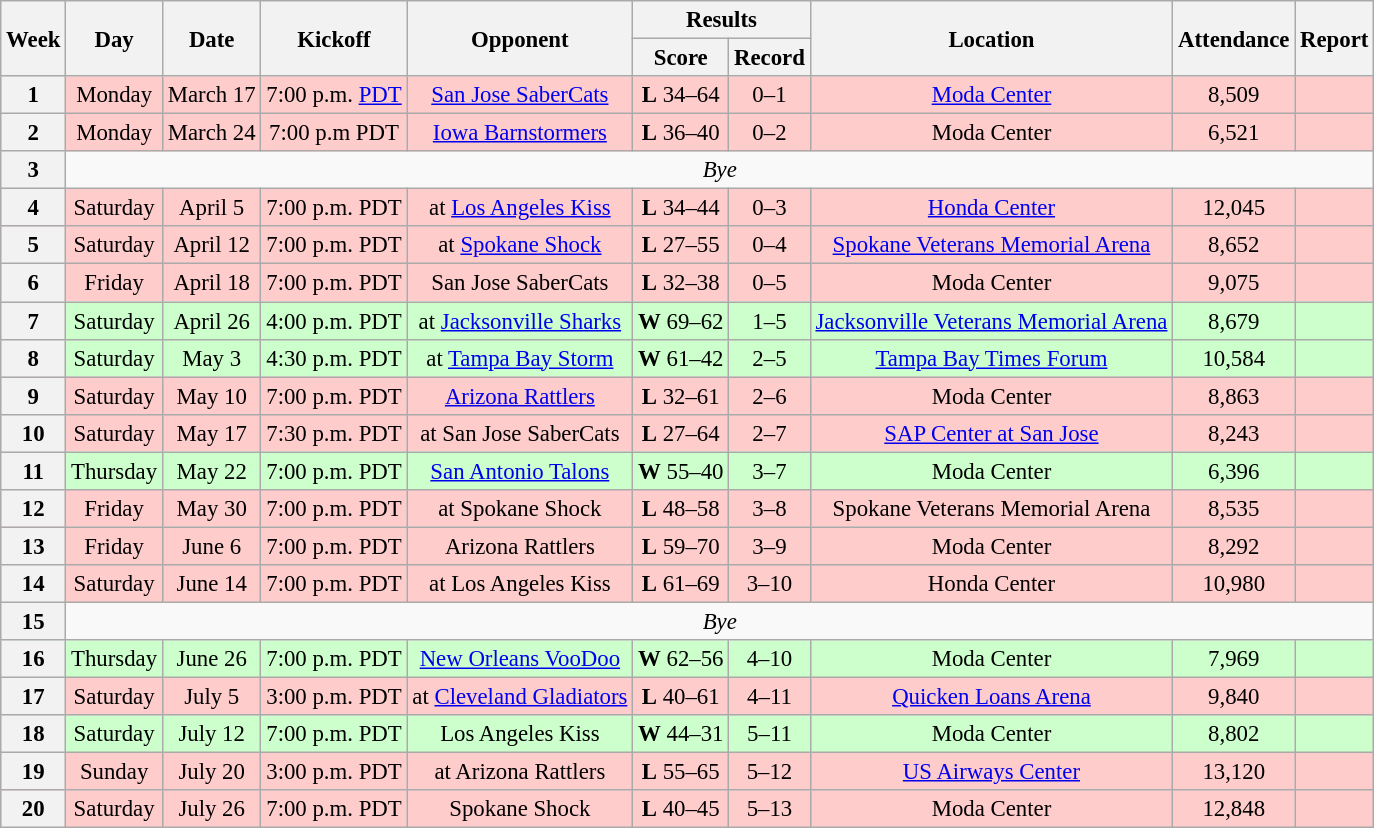<table class="wikitable" style="font-size: 95%;">
<tr>
<th rowspan=2>Week</th>
<th rowspan=2>Day</th>
<th rowspan=2>Date</th>
<th rowspan=2>Kickoff</th>
<th rowspan=2>Opponent</th>
<th colspan=2>Results</th>
<th rowspan=2>Location</th>
<th rowspan=2>Attendance</th>
<th rowspan=2>Report</th>
</tr>
<tr>
<th>Score</th>
<th>Record</th>
</tr>
<tr style= background:#ffcccc>
<th align="center"><strong>1</strong></th>
<td align="center">Monday</td>
<td align="center">March 17</td>
<td align="center">7:00 p.m. <a href='#'>PDT</a></td>
<td align="center"><a href='#'>San Jose SaberCats</a></td>
<td align="center"><strong>L</strong> 34–64</td>
<td align="center">0–1</td>
<td align="center"><a href='#'>Moda Center</a></td>
<td align="center">8,509</td>
<td align="center"></td>
</tr>
<tr style= background:#ffcccc>
<th align="center"><strong>2</strong></th>
<td align="center">Monday</td>
<td align="center">March 24</td>
<td align="center">7:00 p.m PDT</td>
<td align="center"><a href='#'>Iowa Barnstormers</a></td>
<td align="center"><strong>L</strong> 36–40</td>
<td align="center">0–2</td>
<td align="center">Moda Center</td>
<td align="center">6,521</td>
<td align="center"></td>
</tr>
<tr style=>
<th align="center"><strong>3</strong></th>
<td colspan=9 align="center" valign="middle"><em>Bye</em></td>
</tr>
<tr style= background:#ffcccc>
<th align="center"><strong>4</strong></th>
<td align="center">Saturday</td>
<td align="center">April 5</td>
<td align="center">7:00 p.m. PDT</td>
<td align="center">at <a href='#'>Los Angeles Kiss</a></td>
<td align="center"><strong>L</strong> 34–44</td>
<td align="center">0–3</td>
<td align="center"><a href='#'>Honda Center</a></td>
<td align="center">12,045</td>
<td align="center"></td>
</tr>
<tr style= background:#ffcccc>
<th align="center"><strong>5</strong></th>
<td align="center">Saturday</td>
<td align="center">April 12</td>
<td align="center">7:00 p.m. PDT</td>
<td align="center">at <a href='#'>Spokane Shock</a></td>
<td align="center"><strong>L</strong> 27–55</td>
<td align="center">0–4</td>
<td align="center"><a href='#'>Spokane Veterans Memorial Arena</a></td>
<td align="center">8,652</td>
<td align="center"></td>
</tr>
<tr style= background:#ffcccc>
<th align="center"><strong>6</strong></th>
<td align="center">Friday</td>
<td align="center">April 18</td>
<td align="center">7:00 p.m. PDT</td>
<td align="center">San Jose SaberCats</td>
<td align="center"><strong>L</strong> 32–38</td>
<td align="center">0–5</td>
<td align="center">Moda Center</td>
<td align="center">9,075</td>
<td align="center"></td>
</tr>
<tr style= background:#ccffcc>
<th align="center"><strong>7</strong></th>
<td align="center">Saturday</td>
<td align="center">April 26</td>
<td align="center">4:00 p.m. PDT</td>
<td align="center">at <a href='#'>Jacksonville Sharks</a></td>
<td align="center"><strong>W</strong> 69–62</td>
<td align="center">1–5</td>
<td align="center"><a href='#'>Jacksonville Veterans Memorial Arena</a></td>
<td align="center">8,679</td>
<td align="center"></td>
</tr>
<tr style= background:#ccffcc>
<th align="center"><strong>8</strong></th>
<td align="center">Saturday</td>
<td align="center">May 3</td>
<td align="center">4:30 p.m. PDT</td>
<td align="center">at <a href='#'>Tampa Bay Storm</a></td>
<td align="center"><strong>W</strong> 61–42</td>
<td align="center">2–5</td>
<td align="center"><a href='#'>Tampa Bay Times Forum</a></td>
<td align="center">10,584</td>
<td align="center"></td>
</tr>
<tr style= background:#ffcccc>
<th align="center"><strong>9</strong></th>
<td align="center">Saturday</td>
<td align="center">May 10</td>
<td align="center">7:00 p.m. PDT</td>
<td align="center"><a href='#'>Arizona Rattlers</a></td>
<td align="center"><strong>L</strong> 32–61</td>
<td align="center">2–6</td>
<td align="center">Moda Center</td>
<td align="center">8,863</td>
<td align="center"></td>
</tr>
<tr style= background:#ffcccc>
<th align="center"><strong>10</strong></th>
<td align="center">Saturday</td>
<td align="center">May 17</td>
<td align="center">7:30 p.m. PDT</td>
<td align="center">at San Jose SaberCats</td>
<td align="center"><strong>L</strong> 27–64</td>
<td align="center">2–7</td>
<td align="center"><a href='#'>SAP Center at San Jose</a></td>
<td align="center">8,243</td>
<td align="center"></td>
</tr>
<tr style= background:#ccffcc>
<th align="center"><strong>11</strong></th>
<td align="center">Thursday</td>
<td align="center">May 22</td>
<td align="center">7:00 p.m. PDT</td>
<td align="center"><a href='#'>San Antonio Talons</a></td>
<td align="center"><strong>W</strong> 55–40</td>
<td align="center">3–7</td>
<td align="center">Moda Center</td>
<td align="center">6,396</td>
<td align="center"></td>
</tr>
<tr style= background:#ffcccc>
<th align="center"><strong>12</strong></th>
<td align="center">Friday</td>
<td align="center">May 30</td>
<td align="center">7:00 p.m. PDT</td>
<td align="center">at Spokane Shock</td>
<td align="center"><strong>L</strong> 48–58</td>
<td align="center">3–8</td>
<td align="center">Spokane Veterans Memorial Arena</td>
<td align="center">8,535</td>
<td align="center"></td>
</tr>
<tr style= background:#ffcccc>
<th align="center"><strong>13</strong></th>
<td align="center">Friday</td>
<td align="center">June 6</td>
<td align="center">7:00 p.m. PDT</td>
<td align="center">Arizona Rattlers</td>
<td align="center"><strong>L</strong> 59–70</td>
<td align="center">3–9</td>
<td align="center">Moda Center</td>
<td align="center">8,292</td>
<td align="center"></td>
</tr>
<tr style= background:#ffcccc>
<th align="center"><strong>14</strong></th>
<td align="center">Saturday</td>
<td align="center">June 14</td>
<td align="center">7:00 p.m. PDT</td>
<td align="center">at Los Angeles Kiss</td>
<td align="center"><strong>L</strong> 61–69</td>
<td align="center">3–10</td>
<td align="center">Honda Center</td>
<td align="center">10,980</td>
<td align="center"></td>
</tr>
<tr style=>
<th align="center"><strong>15</strong></th>
<td colspan=9 align="center" valign="middle"><em>Bye</em></td>
</tr>
<tr style= background:#ccffcc>
<th align="center"><strong>16</strong></th>
<td align="center">Thursday</td>
<td align="center">June 26</td>
<td align="center">7:00 p.m. PDT</td>
<td align="center"><a href='#'>New Orleans VooDoo</a></td>
<td align="center"><strong>W</strong> 62–56</td>
<td align="center">4–10</td>
<td align="center">Moda Center</td>
<td align="center">7,969</td>
<td align="center"></td>
</tr>
<tr style= background:#ffcccc>
<th align="center"><strong>17</strong></th>
<td align="center">Saturday</td>
<td align="center">July 5</td>
<td align="center">3:00 p.m. PDT</td>
<td align="center">at <a href='#'>Cleveland Gladiators</a></td>
<td align="center"><strong>L</strong> 40–61</td>
<td align="center">4–11</td>
<td align="center"><a href='#'>Quicken Loans Arena</a></td>
<td align="center">9,840</td>
<td align="center"></td>
</tr>
<tr style= background:#ccffcc>
<th align="center"><strong>18</strong></th>
<td align="center">Saturday</td>
<td align="center">July 12</td>
<td align="center">7:00 p.m. PDT</td>
<td align="center">Los Angeles Kiss</td>
<td align="center"><strong>W</strong> 44–31</td>
<td align="center">5–11</td>
<td align="center">Moda Center</td>
<td align="center">8,802</td>
<td align="center"></td>
</tr>
<tr style= background:#ffcccc>
<th align="center"><strong>19</strong></th>
<td align="center">Sunday</td>
<td align="center">July 20</td>
<td align="center">3:00 p.m. PDT</td>
<td align="center">at Arizona Rattlers</td>
<td align="center"><strong>L</strong> 55–65</td>
<td align="center">5–12</td>
<td align="center"><a href='#'>US Airways Center</a></td>
<td align="center">13,120</td>
<td align="center"></td>
</tr>
<tr style= background:#ffcccc>
<th align="center"><strong>20</strong></th>
<td align="center">Saturday</td>
<td align="center">July 26</td>
<td align="center">7:00 p.m. PDT</td>
<td align="center">Spokane Shock</td>
<td align="center"><strong>L</strong> 40–45</td>
<td align="center">5–13</td>
<td align="center">Moda Center</td>
<td align="center">12,848</td>
<td align="center"></td>
</tr>
</table>
